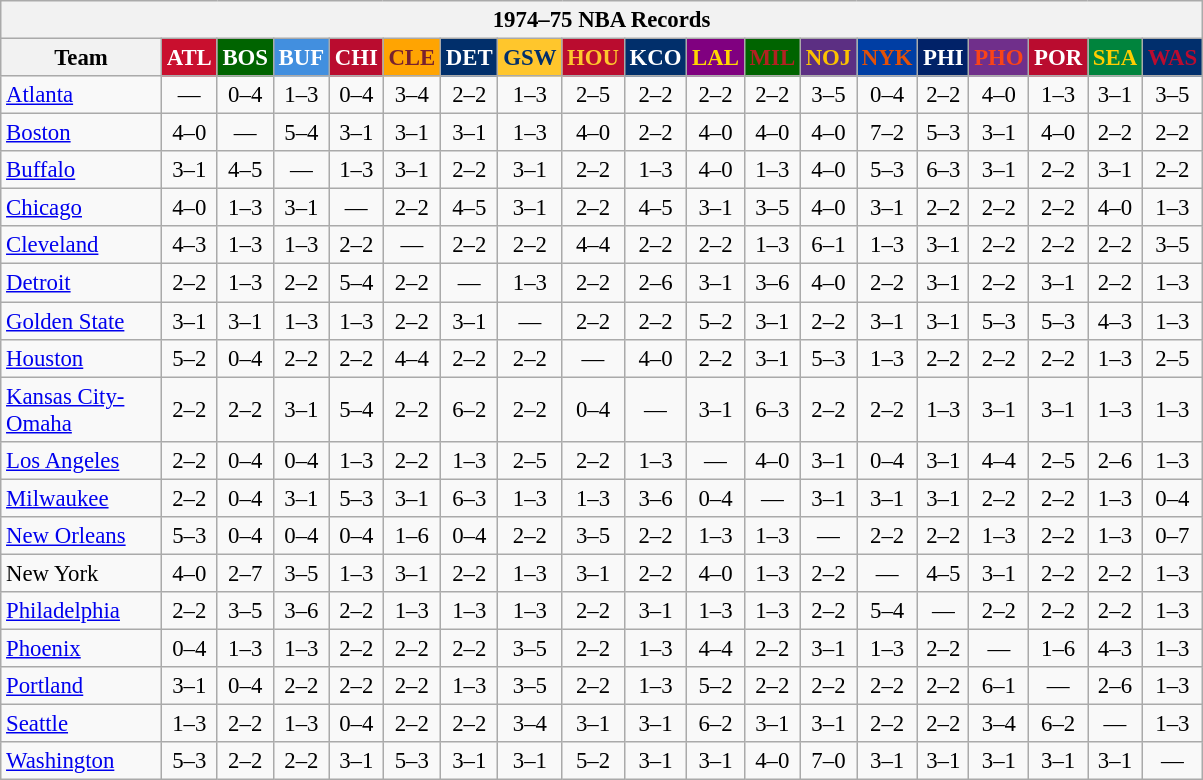<table class="wikitable" style="font-size:95%; text-align:center;">
<tr>
<th colspan=19>1974–75 NBA Records</th>
</tr>
<tr>
<th width=100>Team</th>
<th style="background:#C90F2E;color:#FFFFFF;width=35">ATL</th>
<th style="background:#006400;color:#FFFFFF;width=35">BOS</th>
<th style="background:#428FDF;color:#FFFFFF;width=35">BUF</th>
<th style="background:#BA0C2F;color:#FFFFFF;width=35">CHI</th>
<th style="background:#FFA402;color:#77222F;width=35">CLE</th>
<th style="background:#012F6B;color:#FFFFFF;width=35">DET</th>
<th style="background:#FFC62C;color:#012F6B;width=35">GSW</th>
<th style="background:#BA0C2F;color:#FEC72E;width=35">HOU</th>
<th style="background:#012F6B;color:#FFFFFF;width=35">KCO</th>
<th style="background:#800080;color:#FFD700;width=35">LAL</th>
<th style="background:#006400;color:#B22222;width=35">MIL</th>
<th style="background:#5C2F83;color:#FCC200;width=35">NOJ</th>
<th style="background:#003EA4;color:#E35208;width=35">NYK</th>
<th style="background:#012268;color:#FFFFFF;width=35">PHI</th>
<th style="background:#702F8B;color:#FA4417;width=35">PHO</th>
<th style="background:#BA0C2F;color:#FFFFFF;width=35">POR</th>
<th style="background:#00843D;color:#FFCD01;width=35">SEA</th>
<th style="background:#012F6D;color:#BA0C2F;width=35">WAS</th>
</tr>
<tr>
<td style="text-align:left;"><a href='#'>Atlanta</a></td>
<td>—</td>
<td>0–4</td>
<td>1–3</td>
<td>0–4</td>
<td>3–4</td>
<td>2–2</td>
<td>1–3</td>
<td>2–5</td>
<td>2–2</td>
<td>2–2</td>
<td>2–2</td>
<td>3–5</td>
<td>0–4</td>
<td>2–2</td>
<td>4–0</td>
<td>1–3</td>
<td>3–1</td>
<td>3–5</td>
</tr>
<tr>
<td style="text-align:left;"><a href='#'>Boston</a></td>
<td>4–0</td>
<td>—</td>
<td>5–4</td>
<td>3–1</td>
<td>3–1</td>
<td>3–1</td>
<td>1–3</td>
<td>4–0</td>
<td>2–2</td>
<td>4–0</td>
<td>4–0</td>
<td>4–0</td>
<td>7–2</td>
<td>5–3</td>
<td>3–1</td>
<td>4–0</td>
<td>2–2</td>
<td>2–2</td>
</tr>
<tr>
<td style="text-align:left;"><a href='#'>Buffalo</a></td>
<td>3–1</td>
<td>4–5</td>
<td>—</td>
<td>1–3</td>
<td>3–1</td>
<td>2–2</td>
<td>3–1</td>
<td>2–2</td>
<td>1–3</td>
<td>4–0</td>
<td>1–3</td>
<td>4–0</td>
<td>5–3</td>
<td>6–3</td>
<td>3–1</td>
<td>2–2</td>
<td>3–1</td>
<td>2–2</td>
</tr>
<tr>
<td style="text-align:left;"><a href='#'>Chicago</a></td>
<td>4–0</td>
<td>1–3</td>
<td>3–1</td>
<td>—</td>
<td>2–2</td>
<td>4–5</td>
<td>3–1</td>
<td>2–2</td>
<td>4–5</td>
<td>3–1</td>
<td>3–5</td>
<td>4–0</td>
<td>3–1</td>
<td>2–2</td>
<td>2–2</td>
<td>2–2</td>
<td>4–0</td>
<td>1–3</td>
</tr>
<tr>
<td style="text-align:left;"><a href='#'>Cleveland</a></td>
<td>4–3</td>
<td>1–3</td>
<td>1–3</td>
<td>2–2</td>
<td>—</td>
<td>2–2</td>
<td>2–2</td>
<td>4–4</td>
<td>2–2</td>
<td>2–2</td>
<td>1–3</td>
<td>6–1</td>
<td>1–3</td>
<td>3–1</td>
<td>2–2</td>
<td>2–2</td>
<td>2–2</td>
<td>3–5</td>
</tr>
<tr>
<td style="text-align:left;"><a href='#'>Detroit</a></td>
<td>2–2</td>
<td>1–3</td>
<td>2–2</td>
<td>5–4</td>
<td>2–2</td>
<td>—</td>
<td>1–3</td>
<td>2–2</td>
<td>2–6</td>
<td>3–1</td>
<td>3–6</td>
<td>4–0</td>
<td>2–2</td>
<td>3–1</td>
<td>2–2</td>
<td>3–1</td>
<td>2–2</td>
<td>1–3</td>
</tr>
<tr>
<td style="text-align:left;"><a href='#'>Golden State</a></td>
<td>3–1</td>
<td>3–1</td>
<td>1–3</td>
<td>1–3</td>
<td>2–2</td>
<td>3–1</td>
<td>—</td>
<td>2–2</td>
<td>2–2</td>
<td>5–2</td>
<td>3–1</td>
<td>2–2</td>
<td>3–1</td>
<td>3–1</td>
<td>5–3</td>
<td>5–3</td>
<td>4–3</td>
<td>1–3</td>
</tr>
<tr>
<td style="text-align:left;"><a href='#'>Houston</a></td>
<td>5–2</td>
<td>0–4</td>
<td>2–2</td>
<td>2–2</td>
<td>4–4</td>
<td>2–2</td>
<td>2–2</td>
<td>—</td>
<td>4–0</td>
<td>2–2</td>
<td>3–1</td>
<td>5–3</td>
<td>1–3</td>
<td>2–2</td>
<td>2–2</td>
<td>2–2</td>
<td>1–3</td>
<td>2–5</td>
</tr>
<tr>
<td style="text-align:left;"><a href='#'>Kansas City-Omaha</a></td>
<td>2–2</td>
<td>2–2</td>
<td>3–1</td>
<td>5–4</td>
<td>2–2</td>
<td>6–2</td>
<td>2–2</td>
<td>0–4</td>
<td>—</td>
<td>3–1</td>
<td>6–3</td>
<td>2–2</td>
<td>2–2</td>
<td>1–3</td>
<td>3–1</td>
<td>3–1</td>
<td>1–3</td>
<td>1–3</td>
</tr>
<tr>
<td style="text-align:left;"><a href='#'>Los Angeles</a></td>
<td>2–2</td>
<td>0–4</td>
<td>0–4</td>
<td>1–3</td>
<td>2–2</td>
<td>1–3</td>
<td>2–5</td>
<td>2–2</td>
<td>1–3</td>
<td>—</td>
<td>4–0</td>
<td>3–1</td>
<td>0–4</td>
<td>3–1</td>
<td>4–4</td>
<td>2–5</td>
<td>2–6</td>
<td>1–3</td>
</tr>
<tr>
<td style="text-align:left;"><a href='#'>Milwaukee</a></td>
<td>2–2</td>
<td>0–4</td>
<td>3–1</td>
<td>5–3</td>
<td>3–1</td>
<td>6–3</td>
<td>1–3</td>
<td>1–3</td>
<td>3–6</td>
<td>0–4</td>
<td>—</td>
<td>3–1</td>
<td>3–1</td>
<td>3–1</td>
<td>2–2</td>
<td>2–2</td>
<td>1–3</td>
<td>0–4</td>
</tr>
<tr>
<td style="text-align:left;"><a href='#'>New Orleans</a></td>
<td>5–3</td>
<td>0–4</td>
<td>0–4</td>
<td>0–4</td>
<td>1–6</td>
<td>0–4</td>
<td>2–2</td>
<td>3–5</td>
<td>2–2</td>
<td>1–3</td>
<td>1–3</td>
<td>—</td>
<td>2–2</td>
<td>2–2</td>
<td>1–3</td>
<td>2–2</td>
<td>1–3</td>
<td>0–7</td>
</tr>
<tr>
<td style="text-align:left;">New York</td>
<td>4–0</td>
<td>2–7</td>
<td>3–5</td>
<td>1–3</td>
<td>3–1</td>
<td>2–2</td>
<td>1–3</td>
<td>3–1</td>
<td>2–2</td>
<td>4–0</td>
<td>1–3</td>
<td>2–2</td>
<td>—</td>
<td>4–5</td>
<td>3–1</td>
<td>2–2</td>
<td>2–2</td>
<td>1–3</td>
</tr>
<tr>
<td style="text-align:left;"><a href='#'>Philadelphia</a></td>
<td>2–2</td>
<td>3–5</td>
<td>3–6</td>
<td>2–2</td>
<td>1–3</td>
<td>1–3</td>
<td>1–3</td>
<td>2–2</td>
<td>3–1</td>
<td>1–3</td>
<td>1–3</td>
<td>2–2</td>
<td>5–4</td>
<td>—</td>
<td>2–2</td>
<td>2–2</td>
<td>2–2</td>
<td>1–3</td>
</tr>
<tr>
<td style="text-align:left;"><a href='#'>Phoenix</a></td>
<td>0–4</td>
<td>1–3</td>
<td>1–3</td>
<td>2–2</td>
<td>2–2</td>
<td>2–2</td>
<td>3–5</td>
<td>2–2</td>
<td>1–3</td>
<td>4–4</td>
<td>2–2</td>
<td>3–1</td>
<td>1–3</td>
<td>2–2</td>
<td>—</td>
<td>1–6</td>
<td>4–3</td>
<td>1–3</td>
</tr>
<tr>
<td style="text-align:left;"><a href='#'>Portland</a></td>
<td>3–1</td>
<td>0–4</td>
<td>2–2</td>
<td>2–2</td>
<td>2–2</td>
<td>1–3</td>
<td>3–5</td>
<td>2–2</td>
<td>1–3</td>
<td>5–2</td>
<td>2–2</td>
<td>2–2</td>
<td>2–2</td>
<td>2–2</td>
<td>6–1</td>
<td>—</td>
<td>2–6</td>
<td>1–3</td>
</tr>
<tr>
<td style="text-align:left;"><a href='#'>Seattle</a></td>
<td>1–3</td>
<td>2–2</td>
<td>1–3</td>
<td>0–4</td>
<td>2–2</td>
<td>2–2</td>
<td>3–4</td>
<td>3–1</td>
<td>3–1</td>
<td>6–2</td>
<td>3–1</td>
<td>3–1</td>
<td>2–2</td>
<td>2–2</td>
<td>3–4</td>
<td>6–2</td>
<td>—</td>
<td>1–3</td>
</tr>
<tr>
<td style="text-align:left;"><a href='#'>Washington</a></td>
<td>5–3</td>
<td>2–2</td>
<td>2–2</td>
<td>3–1</td>
<td>5–3</td>
<td>3–1</td>
<td>3–1</td>
<td>5–2</td>
<td>3–1</td>
<td>3–1</td>
<td>4–0</td>
<td>7–0</td>
<td>3–1</td>
<td>3–1</td>
<td>3–1</td>
<td>3–1</td>
<td>3–1</td>
<td>—</td>
</tr>
</table>
